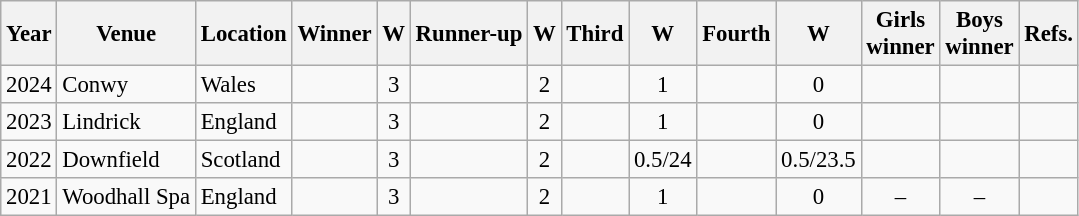<table class="wikitable sortable" style="font-size:95%;">
<tr>
<th>Year</th>
<th>Venue</th>
<th>Location</th>
<th>Winner</th>
<th>W</th>
<th>Runner-up</th>
<th>W</th>
<th>Third</th>
<th>W</th>
<th>Fourth</th>
<th>W</th>
<th>Girls<br>winner</th>
<th>Boys<br>winner</th>
<th>Refs.</th>
</tr>
<tr>
<td>2024</td>
<td>Conwy</td>
<td>Wales</td>
<td></td>
<td align=center>3</td>
<td></td>
<td align=center>2</td>
<td></td>
<td align=center>1</td>
<td></td>
<td align=center>0</td>
<td></td>
<td></td>
<td></td>
</tr>
<tr>
<td>2023</td>
<td>Lindrick</td>
<td>England</td>
<td></td>
<td align=center>3</td>
<td></td>
<td align=center>2</td>
<td></td>
<td align=center>1</td>
<td></td>
<td align=center>0</td>
<td></td>
<td></td>
<td></td>
</tr>
<tr>
<td>2022</td>
<td>Downfield</td>
<td>Scotland</td>
<td></td>
<td align=center>3</td>
<td></td>
<td align=center>2</td>
<td></td>
<td align=center>0.5/24</td>
<td></td>
<td align=center>0.5/23.5</td>
<td></td>
<td></td>
<td></td>
</tr>
<tr>
<td>2021</td>
<td>Woodhall Spa</td>
<td>England</td>
<td></td>
<td align=center>3</td>
<td></td>
<td align=center>2</td>
<td></td>
<td align=center>1</td>
<td></td>
<td align=center>0</td>
<td align=center>–</td>
<td align=center>–</td>
<td></td>
</tr>
</table>
